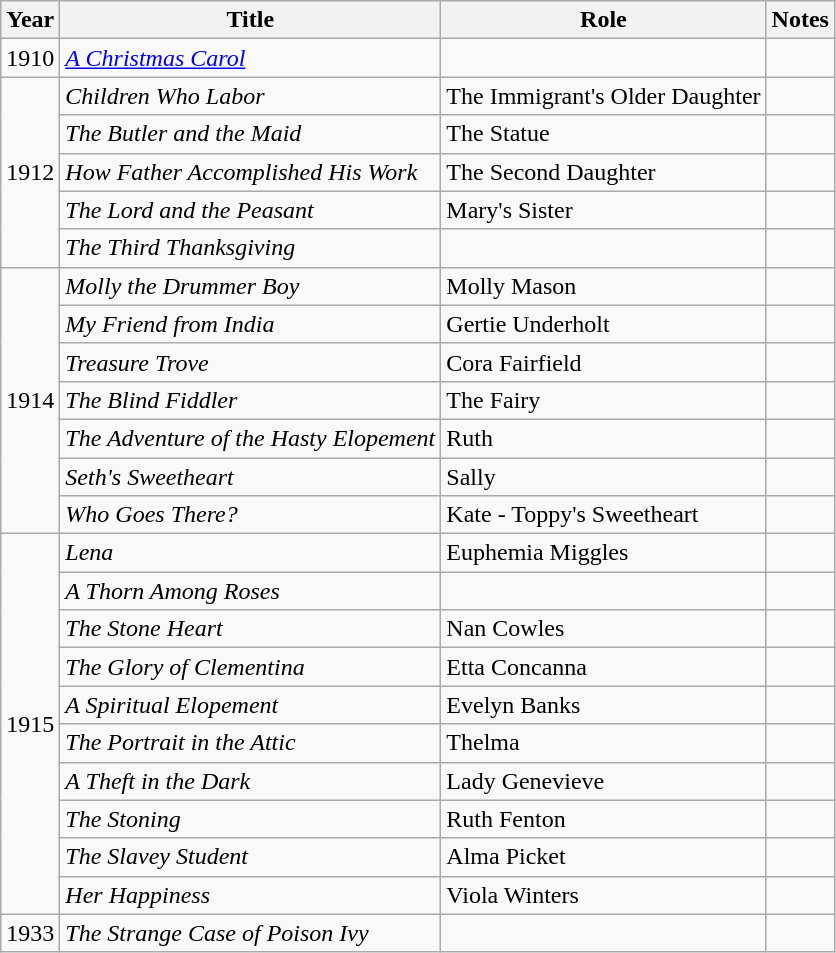<table class="wikitable sortable">
<tr>
<th>Year</th>
<th>Title</th>
<th>Role</th>
<th class="unsortable">Notes</th>
</tr>
<tr>
<td>1910</td>
<td><em><a href='#'>A Christmas Carol</a></em></td>
<td></td>
<td></td>
</tr>
<tr>
<td rowspan=5>1912</td>
<td><em>Children Who Labor</em></td>
<td>The Immigrant's Older Daughter</td>
<td></td>
</tr>
<tr>
<td><em>The Butler and the Maid</em></td>
<td>The Statue</td>
<td></td>
</tr>
<tr>
<td><em>How Father Accomplished His Work</em></td>
<td>The Second Daughter</td>
<td></td>
</tr>
<tr>
<td><em>The Lord and the Peasant</em></td>
<td>Mary's Sister</td>
<td></td>
</tr>
<tr>
<td><em>The Third Thanksgiving</em></td>
<td></td>
<td></td>
</tr>
<tr>
<td rowspan=7>1914</td>
<td><em>Molly the Drummer Boy</em></td>
<td>Molly Mason</td>
<td></td>
</tr>
<tr>
<td><em>My Friend from India</em></td>
<td>Gertie Underholt</td>
<td></td>
</tr>
<tr>
<td><em>Treasure Trove</em></td>
<td>Cora Fairfield</td>
<td></td>
</tr>
<tr>
<td><em>The Blind Fiddler</em></td>
<td>The Fairy</td>
<td></td>
</tr>
<tr>
<td><em>The Adventure of the Hasty Elopement</em></td>
<td>Ruth</td>
<td></td>
</tr>
<tr>
<td><em>Seth's Sweetheart</em></td>
<td>Sally</td>
<td></td>
</tr>
<tr>
<td><em>Who Goes There?</em></td>
<td>Kate - Toppy's Sweetheart</td>
<td></td>
</tr>
<tr>
<td rowspan=10>1915</td>
<td><em>Lena</em></td>
<td>Euphemia Miggles</td>
<td></td>
</tr>
<tr>
<td><em>A Thorn Among Roses</em></td>
<td></td>
<td></td>
</tr>
<tr>
<td><em>The Stone Heart</em></td>
<td>Nan Cowles</td>
<td></td>
</tr>
<tr>
<td><em>The Glory of Clementina</em></td>
<td>Etta Concanna</td>
<td></td>
</tr>
<tr>
<td><em>A Spiritual Elopement</em></td>
<td>Evelyn Banks</td>
<td></td>
</tr>
<tr>
<td><em>The Portrait in the Attic</em></td>
<td>Thelma</td>
<td></td>
</tr>
<tr>
<td><em>A Theft in the Dark</em></td>
<td>Lady Genevieve</td>
<td></td>
</tr>
<tr>
<td><em>The Stoning</em></td>
<td>Ruth Fenton</td>
<td></td>
</tr>
<tr>
<td><em>The Slavey Student</em></td>
<td>Alma Picket</td>
<td></td>
</tr>
<tr>
<td><em>Her Happiness</em></td>
<td>Viola Winters</td>
<td></td>
</tr>
<tr>
<td>1933</td>
<td><em>The Strange Case of Poison Ivy</em></td>
<td></td>
<td></td>
</tr>
</table>
